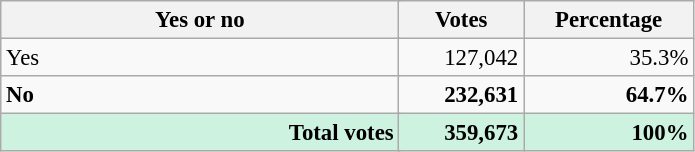<table class="wikitable" style="font-size: 95%;">
<tr>
<th colspan="2" style="width: 17em">Yes or no</th>
<th style="width: 5em">Votes</th>
<th style="width: 7em">Percentage</th>
</tr>
<tr>
<td colspan="2">Yes</td>
<td align="right">127,042</td>
<td align="right">35.3%</td>
</tr>
<tr>
<td colspan="2"> <strong>No</strong></td>
<td align="right"><strong>232,631</strong></td>
<td align="right"><strong>64.7%</strong></td>
</tr>
<tr bgcolor="#cef2e0">
<td colspan="2" style="text-align: right; margin-right: 0.5em"><strong>Total votes</strong></td>
<td align="right"><strong>359,673</strong></td>
<td align="right"><strong>100%</strong></td>
</tr>
</table>
